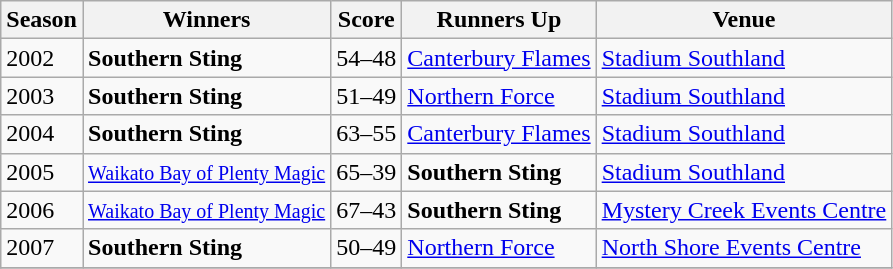<table class="wikitable collapsible">
<tr>
<th>Season</th>
<th>Winners</th>
<th>Score</th>
<th>Runners Up</th>
<th>Venue</th>
</tr>
<tr>
<td>2002</td>
<td><strong>Southern Sting</strong></td>
<td>54–48</td>
<td><a href='#'>Canterbury Flames</a></td>
<td><a href='#'>Stadium Southland</a></td>
</tr>
<tr>
<td>2003</td>
<td><strong>Southern Sting</strong></td>
<td>51–49</td>
<td><a href='#'>Northern Force</a></td>
<td><a href='#'>Stadium Southland</a></td>
</tr>
<tr>
<td>2004</td>
<td><strong>Southern Sting</strong></td>
<td>63–55</td>
<td><a href='#'>Canterbury Flames</a></td>
<td><a href='#'>Stadium Southland</a></td>
</tr>
<tr>
<td>2005</td>
<td><small><a href='#'>Waikato Bay of Plenty Magic</a></small></td>
<td>65–39</td>
<td><strong>Southern Sting</strong></td>
<td><a href='#'>Stadium Southland</a></td>
</tr>
<tr>
<td>2006</td>
<td><small><a href='#'>Waikato Bay of Plenty Magic</a></small></td>
<td>67–43</td>
<td><strong>Southern Sting</strong></td>
<td><a href='#'>Mystery Creek Events Centre</a></td>
</tr>
<tr>
<td>2007</td>
<td><strong>Southern Sting</strong></td>
<td>50–49</td>
<td><a href='#'>Northern Force</a></td>
<td><a href='#'>North Shore Events Centre</a></td>
</tr>
<tr>
</tr>
</table>
